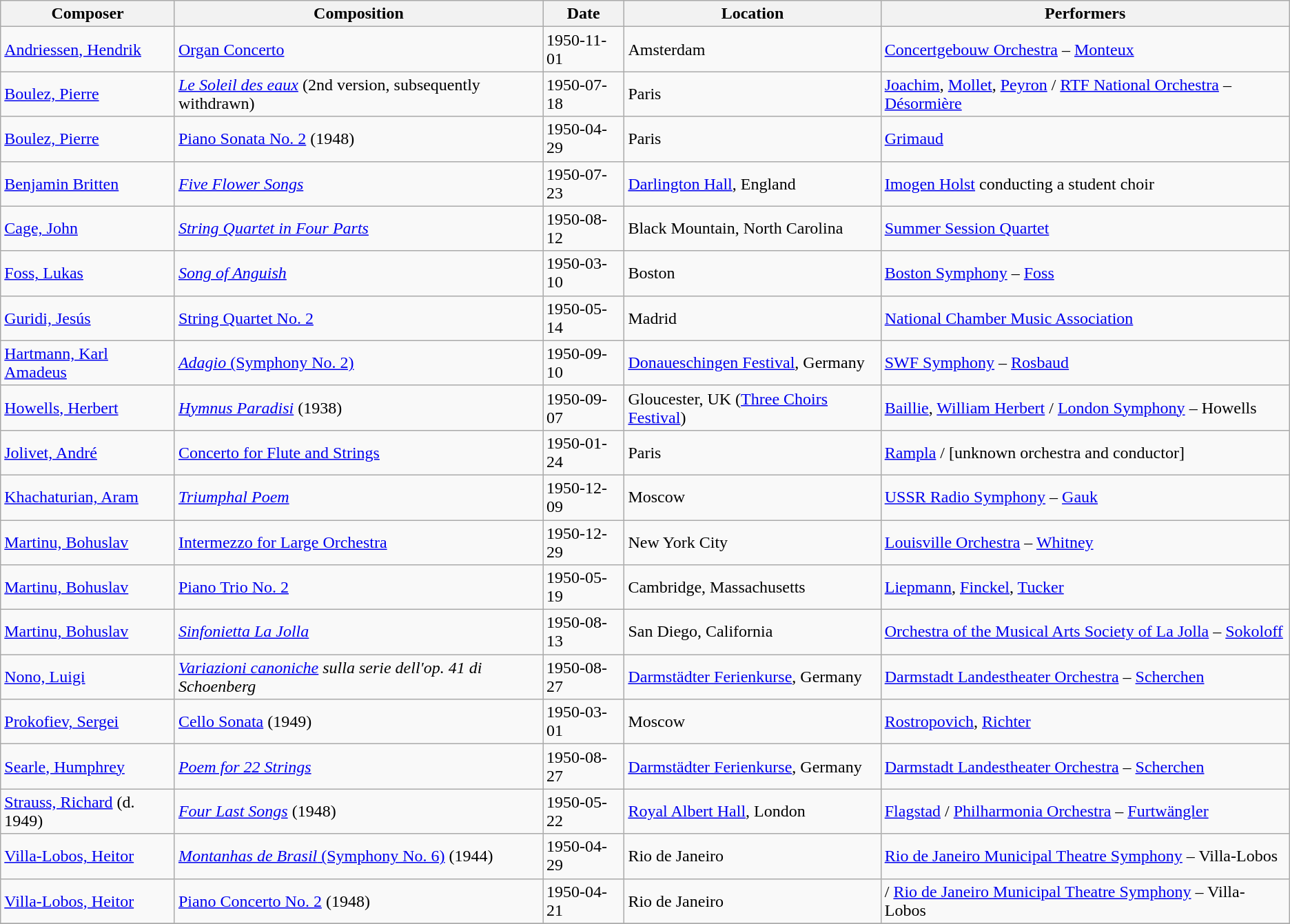<table class="wikitable sortable">
<tr>
<th>Composer</th>
<th>Composition</th>
<th>Date</th>
<th>Location</th>
<th>Performers</th>
</tr>
<tr>
<td><a href='#'>Andriessen, Hendrik</a></td>
<td><a href='#'>Organ Concerto</a></td>
<td>1950-11-01</td>
<td>Amsterdam</td>
<td><a href='#'>Concertgebouw Orchestra</a> – <a href='#'>Monteux</a></td>
</tr>
<tr>
<td><a href='#'>Boulez, Pierre</a></td>
<td><em><a href='#'>Le Soleil des eaux</a></em> (2nd version, subsequently withdrawn)</td>
<td>1950-07-18</td>
<td>Paris</td>
<td><a href='#'>Joachim</a>, <a href='#'>Mollet</a>, <a href='#'>Peyron</a> / <a href='#'>RTF National Orchestra</a> – <a href='#'>Désormière</a></td>
</tr>
<tr>
<td><a href='#'>Boulez, Pierre</a></td>
<td><a href='#'>Piano Sonata No. 2</a> (1948)</td>
<td>1950-04-29</td>
<td>Paris</td>
<td><a href='#'>Grimaud</a></td>
</tr>
<tr>
<td><a href='#'>Benjamin Britten</a></td>
<td><em><a href='#'>Five Flower Songs</a></em></td>
<td>1950-07-23</td>
<td><a href='#'>Darlington Hall</a>, England</td>
<td><a href='#'>Imogen Holst</a> conducting a student choir</td>
</tr>
<tr>
<td><a href='#'>Cage, John</a></td>
<td><em><a href='#'>String Quartet in Four Parts</a></em></td>
<td>1950-08-12</td>
<td>Black Mountain, North Carolina</td>
<td><a href='#'>Summer Session Quartet</a></td>
</tr>
<tr>
<td><a href='#'>Foss, Lukas</a></td>
<td><em><a href='#'>Song of Anguish</a></em></td>
<td>1950-03-10</td>
<td>Boston</td>
<td><a href='#'>Boston Symphony</a> – <a href='#'>Foss</a></td>
</tr>
<tr>
<td><a href='#'>Guridi, Jesús</a></td>
<td><a href='#'>String Quartet No. 2</a></td>
<td>1950-05-14</td>
<td>Madrid</td>
<td><a href='#'>National Chamber Music Association</a></td>
</tr>
<tr>
<td><a href='#'>Hartmann, Karl Amadeus</a></td>
<td><a href='#'><em>Adagio</em> (Symphony No. 2)</a></td>
<td>1950-09-10</td>
<td><a href='#'>Donaueschingen Festival</a>, Germany</td>
<td><a href='#'>SWF Symphony</a> – <a href='#'>Rosbaud</a></td>
</tr>
<tr>
<td><a href='#'>Howells, Herbert</a></td>
<td><em><a href='#'>Hymnus Paradisi</a></em> (1938)</td>
<td>1950-09-07</td>
<td>Gloucester, UK (<a href='#'>Three Choirs Festival</a>)</td>
<td><a href='#'>Baillie</a>, <a href='#'>William Herbert</a> / <a href='#'>London Symphony</a> – Howells</td>
</tr>
<tr>
<td><a href='#'>Jolivet, André</a></td>
<td><a href='#'>Concerto for Flute and Strings</a></td>
<td>1950-01-24</td>
<td>Paris</td>
<td><a href='#'>Rampla</a> / [unknown orchestra and conductor]</td>
</tr>
<tr>
<td><a href='#'>Khachaturian, Aram</a></td>
<td><em><a href='#'>Triumphal Poem</a></em></td>
<td>1950-12-09</td>
<td>Moscow</td>
<td><a href='#'>USSR Radio Symphony</a> – <a href='#'>Gauk</a></td>
</tr>
<tr>
<td><a href='#'>Martinu, Bohuslav</a></td>
<td><a href='#'>Intermezzo for Large Orchestra</a></td>
<td>1950-12-29</td>
<td>New York City</td>
<td><a href='#'>Louisville Orchestra</a> – <a href='#'>Whitney</a></td>
</tr>
<tr>
<td><a href='#'>Martinu, Bohuslav</a></td>
<td><a href='#'>Piano Trio No. 2</a></td>
<td>1950-05-19</td>
<td>Cambridge, Massachusetts</td>
<td><a href='#'>Liepmann</a>, <a href='#'>Finckel</a>, <a href='#'>Tucker</a></td>
</tr>
<tr>
<td><a href='#'>Martinu, Bohuslav</a></td>
<td><em><a href='#'>Sinfonietta La Jolla</a></em></td>
<td>1950-08-13</td>
<td>San Diego, California</td>
<td><a href='#'>Orchestra of the Musical Arts Society of La Jolla</a> – <a href='#'>Sokoloff</a></td>
</tr>
<tr>
<td><a href='#'>Nono, Luigi</a></td>
<td><em><a href='#'>Variazioni canoniche</a> sulla serie dell'op. 41 di Schoenberg</em></td>
<td>1950-08-27</td>
<td><a href='#'>Darmstädter Ferienkurse</a>, Germany</td>
<td><a href='#'>Darmstadt Landestheater Orchestra</a> – <a href='#'>Scherchen</a></td>
</tr>
<tr>
<td><a href='#'>Prokofiev, Sergei</a></td>
<td><a href='#'>Cello Sonata</a> (1949)</td>
<td>1950-03-01</td>
<td>Moscow</td>
<td><a href='#'>Rostropovich</a>, <a href='#'>Richter</a></td>
</tr>
<tr>
<td><a href='#'>Searle, Humphrey</a></td>
<td><em><a href='#'>Poem for 22 Strings</a></em></td>
<td>1950-08-27</td>
<td><a href='#'>Darmstädter Ferienkurse</a>, Germany</td>
<td><a href='#'>Darmstadt Landestheater Orchestra</a> – <a href='#'>Scherchen</a></td>
</tr>
<tr>
<td><a href='#'>Strauss, Richard</a> (d. 1949)</td>
<td><em><a href='#'>Four Last Songs</a></em> (1948)</td>
<td>1950-05-22</td>
<td><a href='#'>Royal Albert Hall</a>, London</td>
<td><a href='#'>Flagstad</a> / <a href='#'>Philharmonia Orchestra</a> – <a href='#'>Furtwängler</a></td>
</tr>
<tr>
<td><a href='#'>Villa-Lobos, Heitor</a></td>
<td><a href='#'><em>Montanhas de Brasil</em> (Symphony No. 6)</a> (1944)</td>
<td>1950-04-29</td>
<td>Rio de Janeiro</td>
<td><a href='#'>Rio de Janeiro Municipal Theatre Symphony</a> – Villa-Lobos </td>
</tr>
<tr>
<td><a href='#'>Villa-Lobos, Heitor</a></td>
<td><a href='#'>Piano Concerto No. 2</a> (1948)</td>
<td>1950-04-21</td>
<td>Rio de Janeiro</td>
<td> / <a href='#'>Rio de Janeiro Municipal Theatre Symphony</a> – Villa-Lobos</td>
</tr>
<tr>
</tr>
</table>
